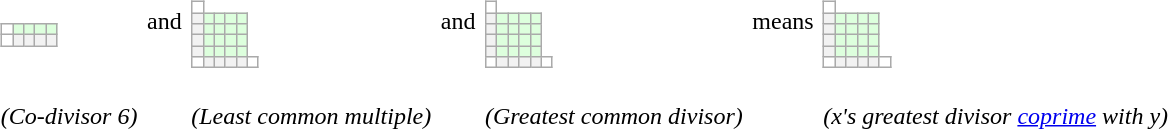<table class="wikitable" style="border:none; background:transparent;text-align:center;">
<tr>
<td style="border:none;"><br><table class="wikitable" style="border:none; background:transparent;">
<tr>
<td></td>
<td style="background-color:#DDFFDD"></td>
<td style="background-color:#DDFFDD"></td>
<td style="background-color:#DDFFDD"></td>
<td style="background-color:#DDFFDD"></td>
</tr>
<tr>
<td></td>
<th></th>
<th></th>
<th></th>
<th></th>
</tr>
</table>
</td>
<td style="border:none;">and</td>
<td style="border:none;"><br><table class="wikitable" style="border:none; background:transparent;text-align:center;">
<tr>
<td></td>
<td style="border:none;"></td>
</tr>
<tr>
<th></th>
<td style="background-color:#DDFFDD"></td>
<td style="background-color:#DDFFDD"></td>
<td style="background-color:#DDFFDD"></td>
<td style="background-color:#DDFFDD"></td>
</tr>
<tr>
<th></th>
<td style="background-color:#DDFFDD"></td>
<td style="background-color:#DDFFDD"></td>
<td style="background-color:#DDFFDD"></td>
<td style="background-color:#DDFFDD"></td>
</tr>
<tr>
<th></th>
<td style="background-color:#DDFFDD"></td>
<td style="background-color:#DDFFDD"></td>
<td style="background-color:#DDFFDD"></td>
<td style="background-color:#DDFFDD"></td>
</tr>
<tr>
<th></th>
<td style="background-color:#DDFFDD"></td>
<td style="background-color:#DDFFDD"></td>
<td style="background-color:#DDFFDD"></td>
<td style="background-color:#DDFFDD"></td>
</tr>
<tr>
<td style="text-align:center;"></td>
<th></th>
<th></th>
<th></th>
<th></th>
<td></td>
</tr>
</table>
</td>
<td style="border:none;">and</td>
<td style="border:none;"><br><table class="wikitable" style="border:none; background:transparent;text-align:center;">
<tr>
<td></td>
<td style="border:none;"></td>
</tr>
<tr>
<th></th>
<td style="background-color:#DDFFDD"></td>
<td style="background-color:#DDFFDD"></td>
<td style="background-color:#DDFFDD"></td>
<td style="background-color:#DDFFDD"></td>
</tr>
<tr>
<th></th>
<td style="background-color:#DDFFDD"></td>
<td style="background-color:#DDFFDD"></td>
<td style="background-color:#DDFFDD"></td>
<td style="background-color:#DDFFDD"></td>
</tr>
<tr>
<th></th>
<td style="background-color:#DDFFDD"></td>
<td style="background-color:#DDFFDD"></td>
<td style="background-color:#DDFFDD"></td>
<td style="background-color:#DDFFDD"></td>
</tr>
<tr>
<th></th>
<td style="background-color:#DDFFDD"></td>
<td style="background-color:#DDFFDD"></td>
<td style="background-color:#DDFFDD"></td>
<td style="background-color:#DDFFDD"></td>
</tr>
<tr>
<td style="text-align:center;"></td>
<th></th>
<th></th>
<th></th>
<th></th>
<td></td>
</tr>
</table>
</td>
<td style="border:none;"> means</td>
<td style="border:none;"><br><table class="wikitable" style="border:none; background:transparent;text-align:center;">
<tr>
<td></td>
<td style="border:none;"></td>
</tr>
<tr>
<th></th>
<td style="background-color:#DDFFDD"></td>
<td style="background-color:#DDFFDD"></td>
<td style="background-color:#DDFFDD"></td>
<td style="background-color:#DDFFDD"></td>
</tr>
<tr>
<th></th>
<td style="background-color:#DDFFDD"></td>
<td style="background-color:#DDFFDD"></td>
<td style="background-color:#DDFFDD"></td>
<td style="background-color:#DDFFDD"></td>
</tr>
<tr>
<th></th>
<td style="background-color:#DDFFDD"></td>
<td style="background-color:#DDFFDD"></td>
<td style="background-color:#DDFFDD"></td>
<td style="background-color:#DDFFDD"></td>
</tr>
<tr>
<th></th>
<td style="background-color:#DDFFDD"></td>
<td style="background-color:#DDFFDD"></td>
<td style="background-color:#DDFFDD"></td>
<td style="background-color:#DDFFDD"></td>
</tr>
<tr>
<td style="text-align:center;"></td>
<th></th>
<th></th>
<th></th>
<th></th>
<td></td>
</tr>
</table>
</td>
</tr>
<tr>
<td style="border:none;"><em>(Co-divisor 6)</em></td>
<td style="border:none;"></td>
<td style="border:none;"><em>(Least common multiple)</em></td>
<td style="border:none;"></td>
<td style="border:none;"><em>(Greatest common divisor)</em></td>
<td style="border:none;"></td>
<td style="border:none;"><em>(x's greatest divisor <a href='#'>coprime</a> with y)</em></td>
</tr>
</table>
